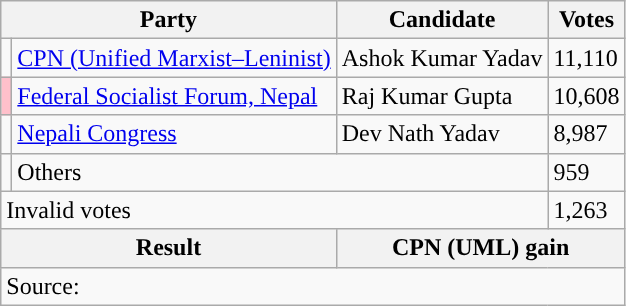<table class="wikitable">
<tr>
<th colspan="2">Party</th>
<th>Candidate</th>
<th>Votes</th>
</tr>
<tr>
<td style="background-color:"></td>
<td><a href='#'>CPN (Unified Marxist–Leninist)</a></td>
<td>Ashok Kumar Yadav</td>
<td>11,110</td>
</tr>
<tr>
<td style="background-color:pink"></td>
<td><a href='#'>Federal Socialist Forum, Nepal</a></td>
<td>Raj Kumar Gupta</td>
<td>10,608</td>
</tr>
<tr>
<td style="background-color:"></td>
<td><a href='#'>Nepali Congress</a></td>
<td>Dev Nath Yadav</td>
<td>8,987</td>
</tr>
<tr>
<td></td>
<td colspan="2">Others</td>
<td>959</td>
</tr>
<tr>
<td colspan="3">Invalid votes</td>
<td>1,263</td>
</tr>
<tr>
<th colspan="2">Result</th>
<th colspan="2">CPN (UML) gain</th>
</tr>
<tr>
<td colspan="4">Source: </td>
</tr>
</table>
